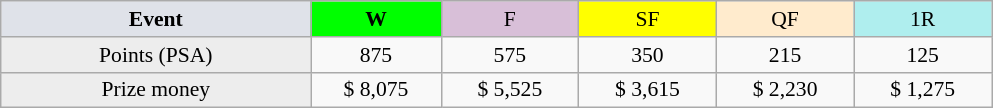<table class=wikitable style=font-size:90%;text-align:center>
<tr>
<td style="width:200px; background:#dfe2e9;"><strong>Event</strong></td>
<td style="width:80px; background:lime;"><strong>W</strong></td>
<td style="width:85px; background:thistle;">F</td>
<td style="width:85px; background:#ff0;">SF</td>
<td style="width:85px; background:#ffebcd;">QF</td>
<td style="width:85px; background:#afeeee;">1R</td>
</tr>
<tr>
<td style="background:#ededed;">Points (PSA)</td>
<td>875</td>
<td>575</td>
<td>350</td>
<td>215</td>
<td>125</td>
</tr>
<tr>
<td style="background:#ededed;">Prize money</td>
<td>$ 8,075</td>
<td>$ 5,525</td>
<td>$ 3,615</td>
<td>$ 2,230</td>
<td>$ 1,275</td>
</tr>
</table>
